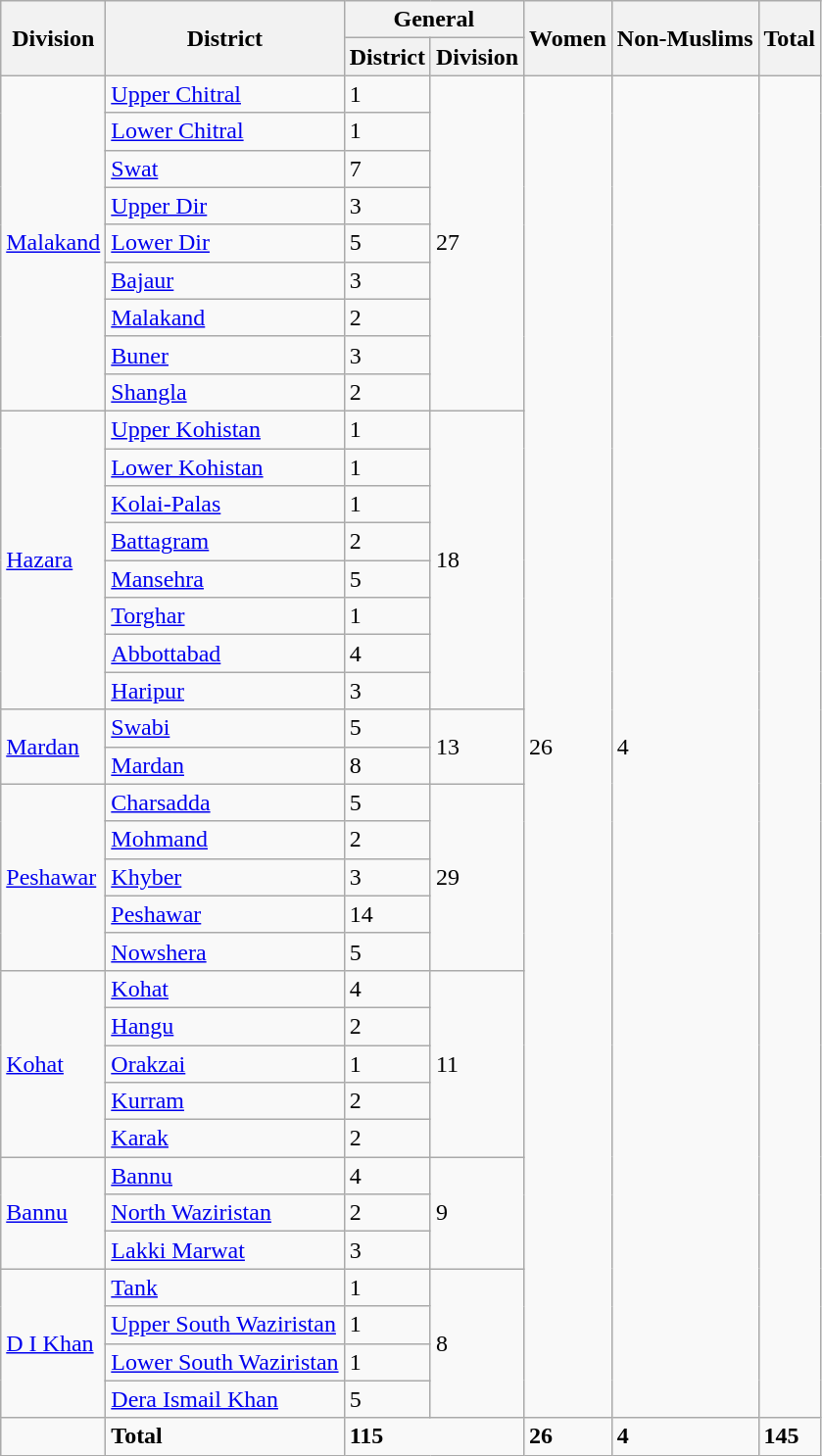<table class="wikitable">
<tr>
<th rowspan="2">Division</th>
<th rowspan="2">District</th>
<th colspan="2">General</th>
<th rowspan="2">Women</th>
<th rowspan="2">Non-Muslims</th>
<th rowspan="2"><strong>Total</strong></th>
</tr>
<tr>
<th>District</th>
<th>Division</th>
</tr>
<tr>
<td rowspan="9"><a href='#'>Malakand</a></td>
<td><a href='#'>Upper Chitral</a></td>
<td>1</td>
<td rowspan="9">27</td>
<td rowspan="36">26</td>
<td rowspan="36">4</td>
<td rowspan="36"></td>
</tr>
<tr>
<td><a href='#'>Lower Chitral</a></td>
<td>1</td>
</tr>
<tr>
<td><a href='#'>Swat</a></td>
<td>7</td>
</tr>
<tr>
<td><a href='#'>Upper Dir</a></td>
<td>3</td>
</tr>
<tr>
<td><a href='#'>Lower Dir</a></td>
<td>5</td>
</tr>
<tr>
<td><a href='#'>Bajaur</a></td>
<td>3</td>
</tr>
<tr>
<td><a href='#'>Malakand</a></td>
<td>2</td>
</tr>
<tr>
<td><a href='#'>Buner</a></td>
<td>3</td>
</tr>
<tr>
<td><a href='#'>Shangla</a></td>
<td>2</td>
</tr>
<tr>
<td rowspan="8"><a href='#'>Hazara</a></td>
<td><a href='#'>Upper Kohistan</a></td>
<td>1</td>
<td rowspan="8">18</td>
</tr>
<tr>
<td><a href='#'>Lower Kohistan</a></td>
<td>1</td>
</tr>
<tr>
<td><a href='#'>Kolai-Palas</a></td>
<td>1</td>
</tr>
<tr>
<td><a href='#'>Battagram</a></td>
<td>2</td>
</tr>
<tr>
<td><a href='#'>Mansehra</a></td>
<td>5</td>
</tr>
<tr>
<td><a href='#'>Torghar</a></td>
<td>1</td>
</tr>
<tr>
<td><a href='#'>Abbottabad</a></td>
<td>4</td>
</tr>
<tr>
<td><a href='#'>Haripur</a></td>
<td>3</td>
</tr>
<tr>
<td rowspan="2"><a href='#'>Mardan</a></td>
<td><a href='#'>Swabi</a></td>
<td>5</td>
<td rowspan="2">13</td>
</tr>
<tr>
<td><a href='#'>Mardan</a></td>
<td>8</td>
</tr>
<tr>
<td rowspan="5"><a href='#'>Peshawar</a></td>
<td><a href='#'>Charsadda</a></td>
<td>5</td>
<td rowspan="5">29</td>
</tr>
<tr>
<td><a href='#'>Mohmand</a></td>
<td>2</td>
</tr>
<tr>
<td><a href='#'>Khyber</a></td>
<td>3</td>
</tr>
<tr>
<td><a href='#'>Peshawar</a></td>
<td>14</td>
</tr>
<tr>
<td><a href='#'>Nowshera</a></td>
<td>5</td>
</tr>
<tr>
<td rowspan="5"><a href='#'>Kohat</a></td>
<td><a href='#'>Kohat</a></td>
<td>4</td>
<td rowspan="5">11</td>
</tr>
<tr>
<td><a href='#'>Hangu</a></td>
<td>2</td>
</tr>
<tr>
<td><a href='#'>Orakzai</a></td>
<td>1</td>
</tr>
<tr>
<td><a href='#'>Kurram</a></td>
<td>2</td>
</tr>
<tr>
<td><a href='#'>Karak</a></td>
<td>2</td>
</tr>
<tr>
<td rowspan="3"><a href='#'>Bannu</a></td>
<td><a href='#'>Bannu</a></td>
<td>4</td>
<td rowspan="3">9</td>
</tr>
<tr>
<td><a href='#'>North Waziristan</a></td>
<td>2</td>
</tr>
<tr>
<td><a href='#'>Lakki Marwat</a></td>
<td>3</td>
</tr>
<tr>
<td rowspan="4"><a href='#'>D I Khan</a></td>
<td><a href='#'>Tank</a></td>
<td>1</td>
<td rowspan="4">8</td>
</tr>
<tr>
<td><a href='#'>Upper South Waziristan</a></td>
<td>1</td>
</tr>
<tr>
<td><a href='#'>Lower South Waziristan</a></td>
<td>1</td>
</tr>
<tr>
<td><a href='#'>Dera Ismail Khan</a></td>
<td>5</td>
</tr>
<tr>
<td></td>
<td><strong>Total</strong></td>
<td colspan="2"><strong>115</strong></td>
<td><strong>26</strong></td>
<td><strong>4</strong></td>
<td><strong>145</strong></td>
</tr>
</table>
